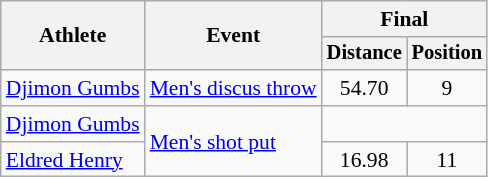<table class=wikitable style="font-size:90%">
<tr>
<th rowspan="2">Athlete</th>
<th rowspan="2">Event</th>
<th colspan="2">Final</th>
</tr>
<tr style="font-size:95%">
<th>Distance</th>
<th>Position</th>
</tr>
<tr align=center>
<td align=left><a href='#'>Djimon Gumbs</a></td>
<td align=left><a href='#'>Men's discus throw</a></td>
<td>54.70</td>
<td>9</td>
</tr>
<tr align=center>
<td align=left><a href='#'>Djimon Gumbs</a></td>
<td align=left rowspan=2><a href='#'>Men's shot put</a></td>
<td colspan=2></td>
</tr>
<tr align=center>
<td align=left><a href='#'>Eldred Henry</a></td>
<td>16.98</td>
<td>11</td>
</tr>
</table>
